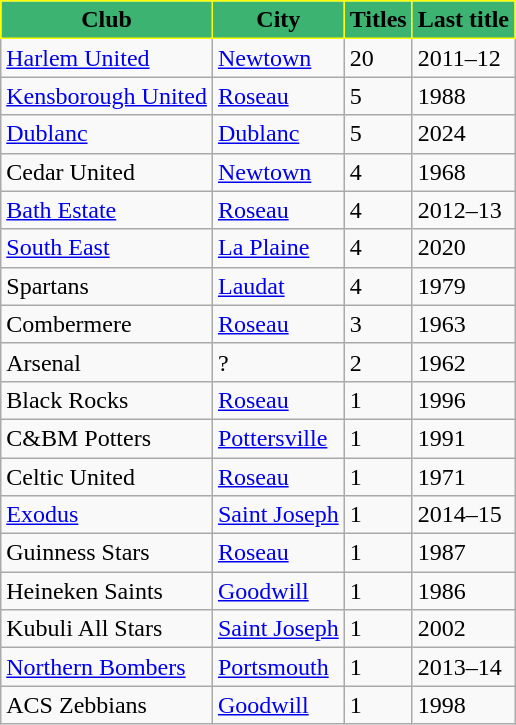<table class="wikitable">
<tr>
<th style="background:mediumseagreen; color:black; border:1px solid yellow;">Club</th>
<th style="background:mediumseagreen; color:black; border:1px solid yellow;">City</th>
<th style="background:mediumseagreen; color:black; border:1px solid yellow;">Titles</th>
<th style="background:mediumseagreen; color:black; border:1px solid yellow;">Last title</th>
</tr>
<tr>
<td><a href='#'>Harlem United</a></td>
<td><a href='#'>Newtown</a></td>
<td>20</td>
<td>2011–12</td>
</tr>
<tr>
<td><a href='#'>Kensborough United</a></td>
<td><a href='#'>Roseau</a></td>
<td>5</td>
<td>1988</td>
</tr>
<tr>
<td><a href='#'>Dublanc</a></td>
<td><a href='#'>Dublanc</a></td>
<td>5</td>
<td>2024</td>
</tr>
<tr>
<td>Cedar United</td>
<td><a href='#'>Newtown</a></td>
<td>4</td>
<td>1968</td>
</tr>
<tr>
<td><a href='#'>Bath Estate</a></td>
<td><a href='#'>Roseau</a></td>
<td>4</td>
<td>2012–13</td>
</tr>
<tr>
<td><a href='#'>South East</a></td>
<td><a href='#'>La Plaine</a></td>
<td>4</td>
<td>2020</td>
</tr>
<tr>
<td>Spartans</td>
<td><a href='#'>Laudat</a></td>
<td>4</td>
<td>1979</td>
</tr>
<tr>
<td>Combermere</td>
<td><a href='#'>Roseau</a></td>
<td>3</td>
<td>1963</td>
</tr>
<tr>
<td>Arsenal</td>
<td>?</td>
<td>2</td>
<td>1962</td>
</tr>
<tr>
<td>Black Rocks</td>
<td><a href='#'>Roseau</a></td>
<td>1</td>
<td>1996</td>
</tr>
<tr>
<td>C&BM Potters</td>
<td><a href='#'>Pottersville</a></td>
<td>1</td>
<td>1991</td>
</tr>
<tr>
<td>Celtic United</td>
<td><a href='#'>Roseau</a></td>
<td>1</td>
<td>1971</td>
</tr>
<tr>
<td><a href='#'>Exodus</a></td>
<td><a href='#'>Saint Joseph</a></td>
<td>1</td>
<td>2014–15</td>
</tr>
<tr>
<td>Guinness Stars</td>
<td><a href='#'>Roseau</a></td>
<td>1</td>
<td>1987</td>
</tr>
<tr>
<td>Heineken Saints</td>
<td><a href='#'>Goodwill</a></td>
<td>1</td>
<td>1986</td>
</tr>
<tr>
<td>Kubuli All Stars</td>
<td><a href='#'>Saint Joseph</a></td>
<td>1</td>
<td>2002</td>
</tr>
<tr>
<td><a href='#'>Northern Bombers</a></td>
<td><a href='#'>Portsmouth</a></td>
<td>1</td>
<td>2013–14</td>
</tr>
<tr>
<td>ACS Zebbians</td>
<td><a href='#'>Goodwill</a></td>
<td>1</td>
<td>1998</td>
</tr>
</table>
